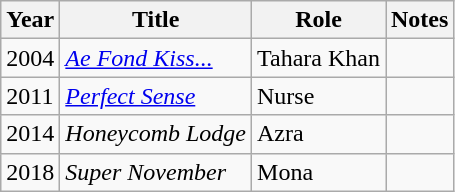<table class="wikitable sortable">
<tr>
<th>Year</th>
<th>Title</th>
<th>Role</th>
<th>Notes</th>
</tr>
<tr>
<td>2004</td>
<td><em><a href='#'>Ae Fond Kiss...</a></em></td>
<td>Tahara Khan</td>
<td></td>
</tr>
<tr>
<td>2011</td>
<td><em><a href='#'>Perfect Sense</a></em></td>
<td>Nurse</td>
<td></td>
</tr>
<tr>
<td>2014</td>
<td><em>Honeycomb Lodge</em></td>
<td>Azra</td>
<td></td>
</tr>
<tr>
<td>2018</td>
<td><em>Super November</em></td>
<td>Mona</td>
<td></td>
</tr>
</table>
